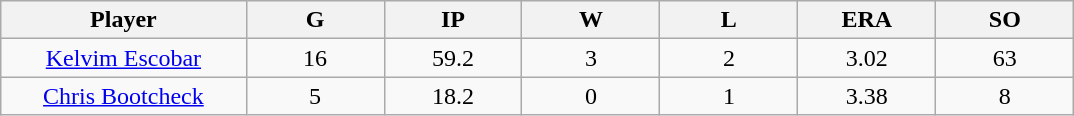<table class="wikitable sortable">
<tr>
<th bgcolor="#DDDDFF" width="16%">Player</th>
<th bgcolor="#DDDDFF" width="9%">G</th>
<th bgcolor="#DDDDFF" width="9%">IP</th>
<th bgcolor="#DDDDFF" width="9%">W</th>
<th bgcolor="#DDDDFF" width="9%">L</th>
<th bgcolor="#DDDDFF" width="9%">ERA</th>
<th bgcolor="#DDDDFF" width="9%">SO</th>
</tr>
<tr align="center">
<td><a href='#'>Kelvim Escobar</a></td>
<td>16</td>
<td>59.2</td>
<td>3</td>
<td>2</td>
<td>3.02</td>
<td>63</td>
</tr>
<tr align="center">
<td><a href='#'>Chris Bootcheck</a></td>
<td>5</td>
<td>18.2</td>
<td>0</td>
<td>1</td>
<td>3.38</td>
<td>8</td>
</tr>
</table>
